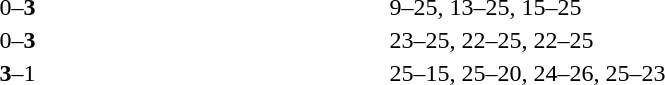<table>
<tr>
<th width=200></th>
<th width=80></th>
<th width=200></th>
<th width=220></th>
</tr>
<tr>
<td align=right></td>
<td align=center>0–<strong>3</strong></td>
<td><strong></strong></td>
<td>9–25, 13–25, 15–25</td>
</tr>
<tr>
<td align=right></td>
<td align=center>0–<strong>3</strong></td>
<td><strong></strong></td>
<td>23–25, 22–25, 22–25</td>
</tr>
<tr>
<td align=right><strong></strong></td>
<td align=center><strong>3</strong>–1</td>
<td></td>
<td>25–15, 25–20, 24–26, 25–23</td>
</tr>
</table>
